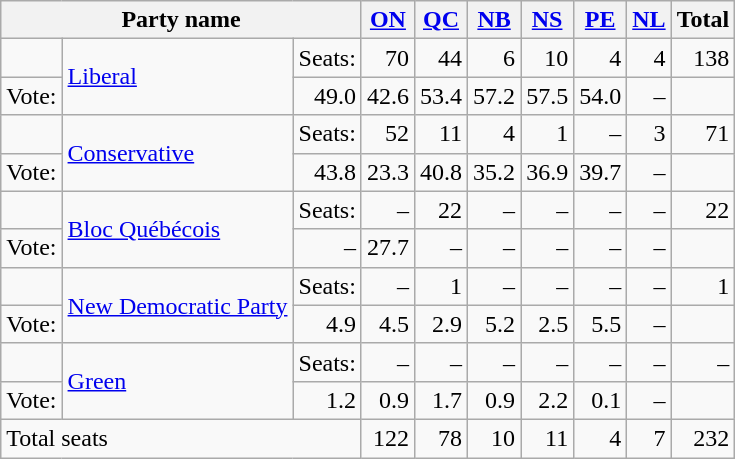<table class="wikitable" style="text-align:right;">
<tr>
<th colspan="3">Party name</th>
<th><a href='#'>ON</a></th>
<th><a href='#'>QC</a></th>
<th><a href='#'>NB</a></th>
<th><a href='#'>NS</a></th>
<th><a href='#'>PE</a></th>
<th><a href='#'>NL</a></th>
<th>Total</th>
</tr>
<tr>
<td>    </td>
<td style="text-align:left;" rowspan="2"><a href='#'>Liberal</a></td>
<td style="text-align:left;">Seats:</td>
<td>70</td>
<td>44</td>
<td>6</td>
<td>10</td>
<td>4</td>
<td>4</td>
<td>138</td>
</tr>
<tr>
<td style="text-align:left;">Vote:</td>
<td>49.0</td>
<td>42.6</td>
<td>53.4</td>
<td>57.2</td>
<td>57.5</td>
<td>54.0</td>
<td>–</td>
</tr>
<tr>
<td>    </td>
<td style="text-align:left;" rowspan="2"><a href='#'>Conservative</a></td>
<td style="text-align:left;">Seats:</td>
<td>52</td>
<td>11</td>
<td>4</td>
<td>1</td>
<td>–</td>
<td>3</td>
<td>71</td>
</tr>
<tr>
<td style="text-align:left;">Vote:</td>
<td>43.8</td>
<td>23.3</td>
<td>40.8</td>
<td>35.2</td>
<td>36.9</td>
<td>39.7</td>
<td>–</td>
</tr>
<tr>
<td>    </td>
<td style="text-align:left;" rowspan="2"><a href='#'>Bloc Québécois</a></td>
<td style="text-align:left;">Seats:</td>
<td>–</td>
<td>22</td>
<td>–</td>
<td>–</td>
<td>–</td>
<td>–</td>
<td>22</td>
</tr>
<tr>
<td style="text-align:left;">Vote:</td>
<td>–</td>
<td>27.7</td>
<td>–</td>
<td>–</td>
<td>–</td>
<td>–</td>
<td>–</td>
</tr>
<tr>
<td>    </td>
<td style="text-align:left;" rowspan="2"><a href='#'>New Democratic Party</a></td>
<td style="text-align:left;">Seats:</td>
<td>–</td>
<td>1</td>
<td>–</td>
<td>–</td>
<td>–</td>
<td>–</td>
<td>1</td>
</tr>
<tr>
<td style="text-align:left;">Vote:</td>
<td>4.9</td>
<td>4.5</td>
<td>2.9</td>
<td>5.2</td>
<td>2.5</td>
<td>5.5</td>
<td>–</td>
</tr>
<tr>
<td>    </td>
<td style="text-align:left;" rowspan="2"><a href='#'>Green</a></td>
<td style="text-align:left;">Seats:</td>
<td>–</td>
<td>–</td>
<td>–</td>
<td>–</td>
<td>–</td>
<td>–</td>
<td>–</td>
</tr>
<tr>
<td style="text-align:left;">Vote:</td>
<td>1.2</td>
<td>0.9</td>
<td>1.7</td>
<td>0.9</td>
<td>2.2</td>
<td>0.1</td>
<td>–</td>
</tr>
<tr>
<td style="text-align:left;" colspan="3">Total seats</td>
<td>122</td>
<td>78</td>
<td>10</td>
<td>11</td>
<td>4</td>
<td>7</td>
<td>232</td>
</tr>
</table>
